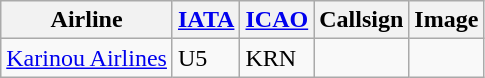<table class="wikitable sortable">
<tr valign="middle">
<th>Airline</th>
<th><a href='#'>IATA</a></th>
<th><a href='#'>ICAO</a></th>
<th>Callsign</th>
<th>Image</th>
</tr>
<tr>
<td><a href='#'>Karinou Airlines</a></td>
<td>U5</td>
<td>KRN</td>
<td></td>
<td></td>
</tr>
</table>
